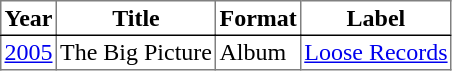<table border=1 cellpadding=2 style="border-collapse:collapse;">
<tr style="border-bottom:1px solid black;">
<th>Year</th>
<th>Title</th>
<th>Format</th>
<th>Label</th>
</tr>
<tr>
<td><a href='#'>2005</a></td>
<td>The Big Picture</td>
<td>Album</td>
<td><a href='#'>Loose Records</a></td>
</tr>
</table>
